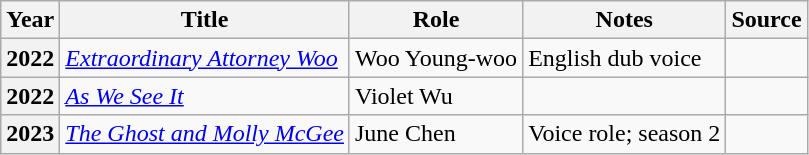<table class="wikitable plainrowheaders sortable">
<tr>
<th scope="col">Year</th>
<th scope="col">Title</th>
<th scope="col">Role</th>
<th scope="col" class="unsortable">Notes</th>
<th scope="col" class="unsortable">Source</th>
</tr>
<tr>
<th scope="row">2022</th>
<td><em><a href='#'>Extraordinary Attorney Woo</a></em></td>
<td>Woo Young-woo</td>
<td>English dub voice</td>
<td></td>
</tr>
<tr>
<th scope="row">2022</th>
<td><em><a href='#'>As We See It</a></em></td>
<td>Violet Wu</td>
<td></td>
<td></td>
</tr>
<tr>
<th scope="row">2023</th>
<td><em><a href='#'>The Ghost and Molly McGee</a></em></td>
<td>June Chen</td>
<td>Voice role; season 2</td>
<td></td>
</tr>
</table>
